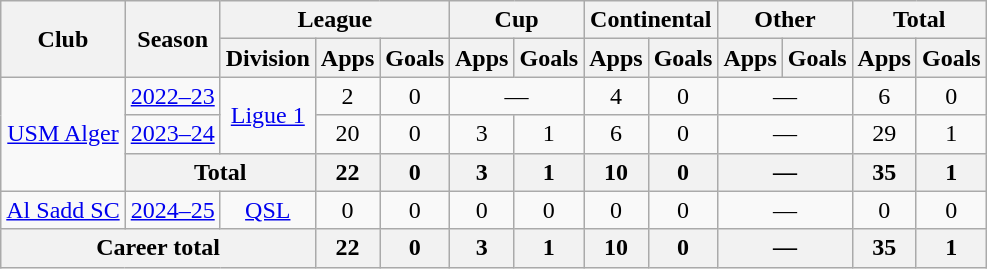<table class="wikitable" style="text-align: center">
<tr>
<th rowspan="2">Club</th>
<th rowspan="2">Season</th>
<th colspan="3">League</th>
<th colspan="2">Cup</th>
<th colspan="2">Continental</th>
<th colspan="2">Other</th>
<th colspan="2">Total</th>
</tr>
<tr>
<th>Division</th>
<th>Apps</th>
<th>Goals</th>
<th>Apps</th>
<th>Goals</th>
<th>Apps</th>
<th>Goals</th>
<th>Apps</th>
<th>Goals</th>
<th>Apps</th>
<th>Goals</th>
</tr>
<tr>
<td rowspan="3" valign="center"><a href='#'>USM Alger</a></td>
<td><a href='#'>2022–23</a></td>
<td rowspan=2><a href='#'>Ligue 1</a></td>
<td>2</td>
<td>0</td>
<td colspan=2>—</td>
<td>4</td>
<td>0</td>
<td colspan=2>—</td>
<td>6</td>
<td>0</td>
</tr>
<tr>
<td><a href='#'>2023–24</a></td>
<td>20</td>
<td>0</td>
<td>3</td>
<td>1</td>
<td>6</td>
<td>0</td>
<td colspan=2>—</td>
<td>29</td>
<td>1</td>
</tr>
<tr>
<th colspan="2">Total</th>
<th>22</th>
<th>0</th>
<th>3</th>
<th>1</th>
<th>10</th>
<th>0</th>
<th colspan=2>—</th>
<th>35</th>
<th>1</th>
</tr>
<tr>
<td valign="center"><a href='#'>Al Sadd SC</a></td>
<td><a href='#'>2024–25</a></td>
<td><a href='#'>QSL</a></td>
<td>0</td>
<td>0</td>
<td>0</td>
<td>0</td>
<td>0</td>
<td>0</td>
<td colspan=2>—</td>
<td>0</td>
<td>0</td>
</tr>
<tr>
<th colspan="3">Career total</th>
<th>22</th>
<th>0</th>
<th>3</th>
<th>1</th>
<th>10</th>
<th>0</th>
<th colspan=2>—</th>
<th>35</th>
<th>1</th>
</tr>
</table>
